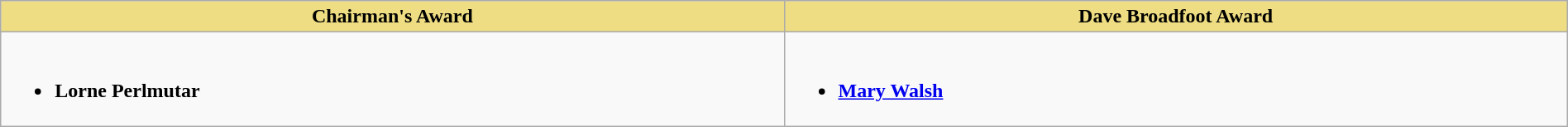<table class="wikitable" style="width:100%">
<tr>
<th style="background:#EEDD82; width:50%">Chairman's Award</th>
<th style="background:#EEDD82; width:50%">Dave Broadfoot Award</th>
</tr>
<tr>
<td valign="top"><br><ul><li> <strong>Lorne Perlmutar</strong></li></ul></td>
<td valign="top"><br><ul><li> <strong><a href='#'>Mary Walsh</a></strong></li></ul></td>
</tr>
</table>
